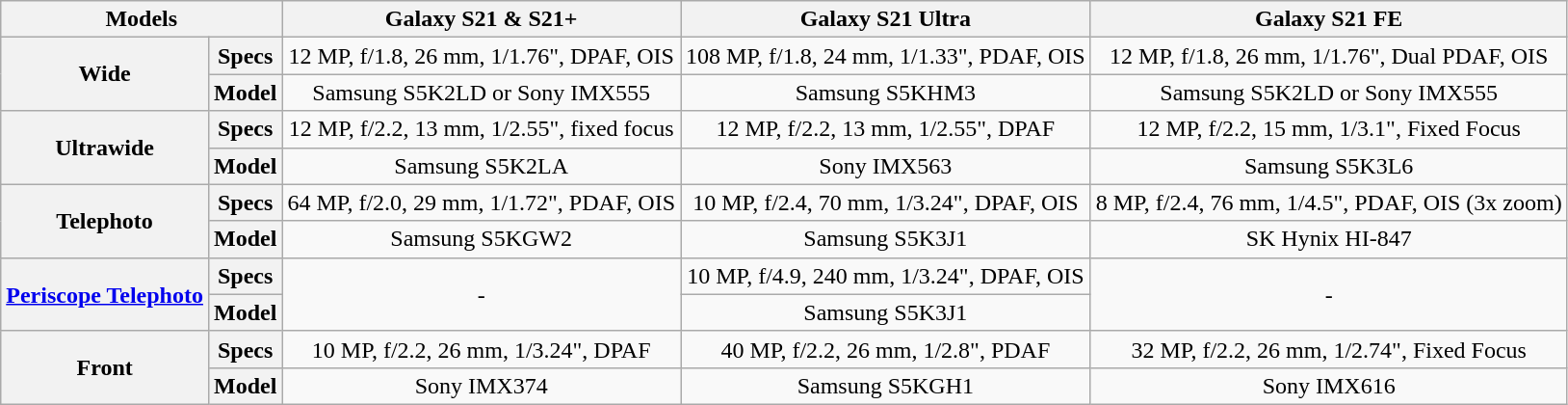<table class="wikitable" style="text-align:center">
<tr>
<th colspan="2">Models</th>
<th>Galaxy S21 & S21+</th>
<th>Galaxy S21 Ultra</th>
<th>Galaxy S21 FE</th>
</tr>
<tr>
<th rowspan="2">Wide</th>
<th>Specs</th>
<td>12 MP, f/1.8, 26 mm, 1/1.76", DPAF, OIS</td>
<td>108 MP, f/1.8, 24 mm, 1/1.33", PDAF, OIS</td>
<td>12 MP, f/1.8, 26 mm, 1/1.76", Dual PDAF, OIS</td>
</tr>
<tr>
<th>Model</th>
<td>Samsung S5K2LD or Sony IMX555</td>
<td>Samsung S5KHM3</td>
<td>Samsung S5K2LD or Sony IMX555</td>
</tr>
<tr>
<th rowspan="2">Ultrawide</th>
<th>Specs</th>
<td>12 MP, f/2.2, 13 mm, 1/2.55", fixed focus</td>
<td>12 MP, f/2.2, 13 mm, 1/2.55", DPAF</td>
<td>12 MP, f/2.2, 15 mm, 1/3.1", Fixed Focus</td>
</tr>
<tr>
<th>Model</th>
<td>Samsung S5K2LA</td>
<td>Sony IMX563</td>
<td>Samsung S5K3L6</td>
</tr>
<tr>
<th rowspan="2">Telephoto</th>
<th>Specs</th>
<td>64 MP, f/2.0, 29 mm, 1/1.72", PDAF, OIS</td>
<td>10 MP, f/2.4, 70 mm, 1/3.24", DPAF, OIS</td>
<td>8 MP, f/2.4, 76 mm, 1/4.5", PDAF, OIS (3x zoom)</td>
</tr>
<tr>
<th>Model</th>
<td>Samsung S5KGW2</td>
<td>Samsung S5K3J1</td>
<td>SK Hynix HI-847</td>
</tr>
<tr>
<th rowspan="2"><a href='#'>Periscope Telephoto</a></th>
<th>Specs</th>
<td rowspan="2">-</td>
<td>10 MP, f/4.9, 240 mm, 1/3.24", DPAF, OIS</td>
<td rowspan="2">-</td>
</tr>
<tr>
<th>Model</th>
<td>Samsung S5K3J1</td>
</tr>
<tr>
<th rowspan="2">Front</th>
<th>Specs</th>
<td>10 MP, f/2.2, 26 mm, 1/3.24", DPAF</td>
<td>40 MP, f/2.2, 26 mm, 1/2.8", PDAF</td>
<td>32 MP, f/2.2, 26 mm, 1/2.74", Fixed Focus</td>
</tr>
<tr>
<th>Model</th>
<td>Sony IMX374</td>
<td>Samsung S5KGH1</td>
<td>Sony IMX616</td>
</tr>
</table>
